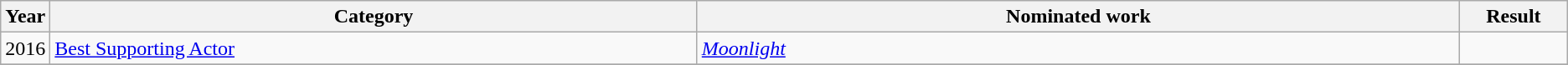<table class=wikitable>
<tr>
<th scope="col" style="width:1em;">Year</th>
<th scope="col" style="width:33em;">Category</th>
<th scope="col" style="width:39em;">Nominated work</th>
<th scope="col" style="width:5em;">Result</th>
</tr>
<tr>
<td>2016</td>
<td><a href='#'>Best Supporting Actor</a></td>
<td><em><a href='#'>Moonlight</a></em></td>
<td></td>
</tr>
<tr>
</tr>
</table>
